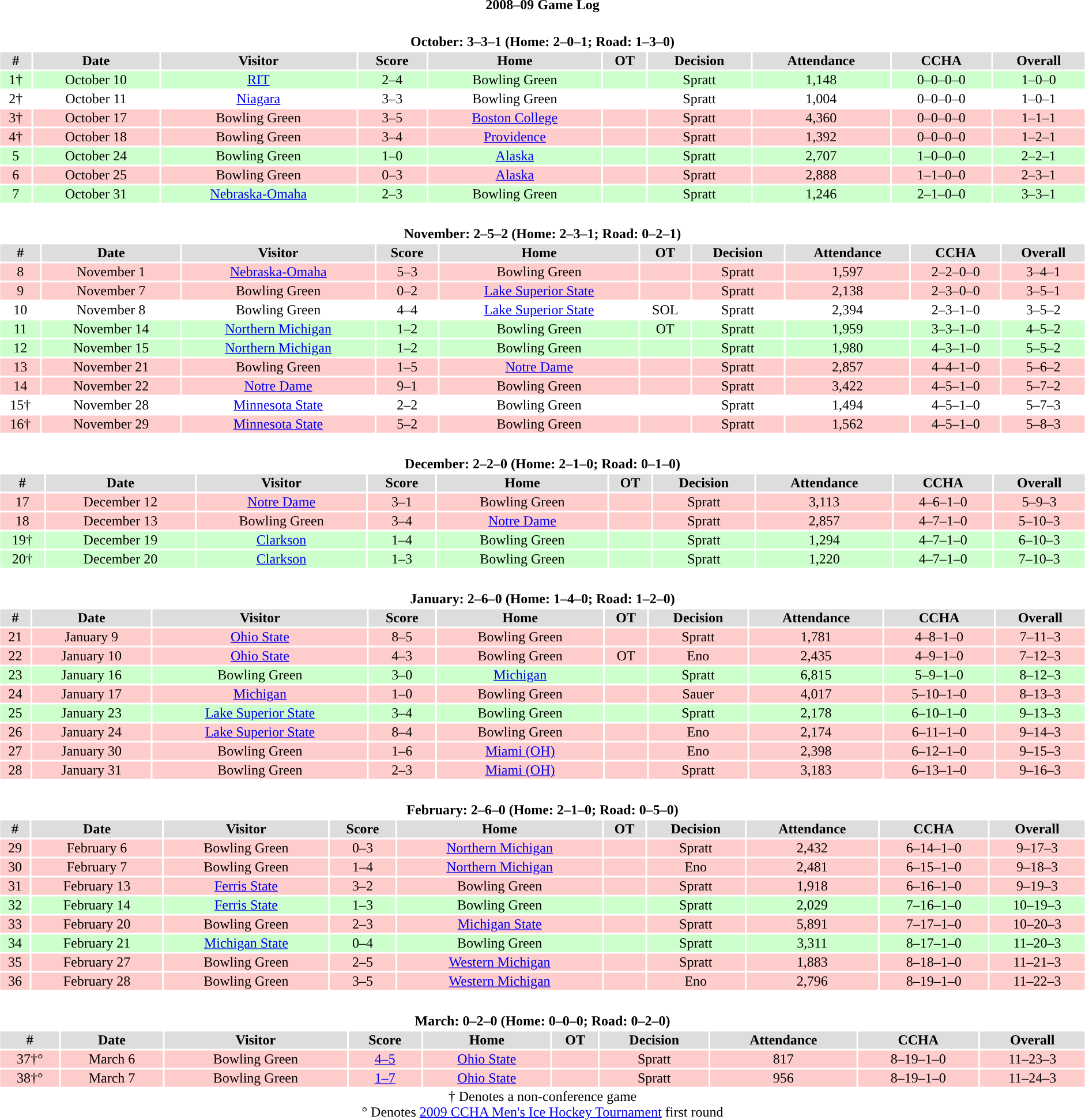<table class="toccolours" width=100% style="clear:both; margin:1.5em auto; text-align:center;">
<tr>
<th colspan=12>2008–09 Game Log</th>
</tr>
<tr>
<td colspan=12><br><table class="toccolours collapsible collapsed" width=100%>
<tr>
<th colspan=12>October: 3–3–1 (Home: 2–0–1; Road: 1–3–0)</th>
</tr>
<tr align="center"  bgcolor="#dddddd">
<th>#</th>
<th>Date</th>
<th>Visitor</th>
<th>Score</th>
<th>Home</th>
<th>OT</th>
<th>Decision</th>
<th>Attendance</th>
<th>CCHA</th>
<th>Overall</th>
</tr>
<tr align="center" bgcolor="#ccffcc">
<td>1†</td>
<td>October 10</td>
<td><a href='#'>RIT</a></td>
<td>2–4</td>
<td>Bowling Green</td>
<td></td>
<td>Spratt</td>
<td>1,148</td>
<td>0–0–0–0</td>
<td>1–0–0</td>
</tr>
<tr align="center" bgcolor=white>
<td>2†</td>
<td>October 11</td>
<td><a href='#'>Niagara</a></td>
<td>3–3</td>
<td>Bowling Green</td>
<td></td>
<td>Spratt</td>
<td>1,004</td>
<td>0–0–0–0</td>
<td>1–0–1</td>
</tr>
<tr align="center" bgcolor="#ffcccc">
<td>3†</td>
<td>October 17</td>
<td>Bowling Green</td>
<td>3–5</td>
<td><a href='#'>Boston College</a></td>
<td></td>
<td>Spratt</td>
<td>4,360</td>
<td>0–0–0–0</td>
<td>1–1–1</td>
</tr>
<tr align="center" bgcolor="#ffcccc">
<td>4†</td>
<td>October 18</td>
<td>Bowling Green</td>
<td>3–4</td>
<td><a href='#'>Providence</a></td>
<td></td>
<td>Spratt</td>
<td>1,392</td>
<td>0–0–0–0</td>
<td>1–2–1</td>
</tr>
<tr align="center" bgcolor="#ccffcc">
<td>5</td>
<td>October 24</td>
<td>Bowling Green</td>
<td>1–0</td>
<td><a href='#'>Alaska</a></td>
<td></td>
<td>Spratt</td>
<td>2,707</td>
<td>1–0–0–0</td>
<td>2–2–1</td>
</tr>
<tr align="center" bgcolor="#ffcccc">
<td>6</td>
<td>October 25</td>
<td>Bowling Green</td>
<td>0–3</td>
<td><a href='#'>Alaska</a></td>
<td></td>
<td>Spratt</td>
<td>2,888</td>
<td>1–1–0–0</td>
<td>2–3–1</td>
</tr>
<tr align="center" bgcolor="#ccffcc">
<td>7</td>
<td>October 31</td>
<td><a href='#'>Nebraska-Omaha</a></td>
<td>2–3</td>
<td>Bowling Green</td>
<td></td>
<td>Spratt</td>
<td>1,246</td>
<td>2–1–0–0</td>
<td>3–3–1</td>
</tr>
</table>
</td>
</tr>
<tr>
<td colspan=12><br><table class="toccolours collapsible collapsed" width=100%>
<tr>
<th colspan=12>November: 2–5–2 (Home: 2–3–1; Road: 0–2–1)</th>
</tr>
<tr align="center"  bgcolor="#dddddd">
<th>#</th>
<th>Date</th>
<th>Visitor</th>
<th>Score</th>
<th>Home</th>
<th>OT</th>
<th>Decision</th>
<th>Attendance</th>
<th>CCHA</th>
<th>Overall</th>
</tr>
<tr align="center" bgcolor="#ffcccc">
<td>8</td>
<td>November 1</td>
<td><a href='#'>Nebraska-Omaha</a></td>
<td>5–3</td>
<td>Bowling Green</td>
<td></td>
<td>Spratt</td>
<td>1,597</td>
<td>2–2–0–0</td>
<td>3–4–1</td>
</tr>
<tr align="center" bgcolor="#ffcccc">
<td>9</td>
<td>November 7</td>
<td>Bowling Green</td>
<td>0–2</td>
<td><a href='#'>Lake Superior State</a></td>
<td></td>
<td>Spratt</td>
<td>2,138</td>
<td>2–3–0–0</td>
<td>3–5–1</td>
</tr>
<tr align="center" bgcolor=white>
<td>10</td>
<td>November 8</td>
<td>Bowling Green</td>
<td>4–4</td>
<td><a href='#'>Lake Superior State</a></td>
<td>SOL</td>
<td>Spratt</td>
<td>2,394</td>
<td>2–3–1–0</td>
<td>3–5–2</td>
</tr>
<tr align="center" bgcolor="#ccffcc">
<td>11</td>
<td>November 14</td>
<td><a href='#'>Northern Michigan</a></td>
<td>1–2</td>
<td>Bowling Green</td>
<td>OT</td>
<td>Spratt</td>
<td>1,959</td>
<td>3–3–1–0</td>
<td>4–5–2</td>
</tr>
<tr align="center" bgcolor="#ccffcc">
<td>12</td>
<td>November 15</td>
<td><a href='#'>Northern Michigan</a></td>
<td>1–2</td>
<td>Bowling Green</td>
<td></td>
<td>Spratt</td>
<td>1,980</td>
<td>4–3–1–0</td>
<td>5–5–2</td>
</tr>
<tr align="center" bgcolor="#ffcccc">
<td>13</td>
<td>November 21</td>
<td>Bowling Green</td>
<td>1–5</td>
<td><a href='#'>Notre Dame</a></td>
<td></td>
<td>Spratt</td>
<td>2,857</td>
<td>4–4–1–0</td>
<td>5–6–2</td>
</tr>
<tr align="center" bgcolor="#ffcccc">
<td>14</td>
<td>November 22</td>
<td><a href='#'>Notre Dame</a></td>
<td>9–1</td>
<td>Bowling Green</td>
<td></td>
<td>Spratt</td>
<td>3,422</td>
<td>4–5–1–0</td>
<td>5–7–2</td>
</tr>
<tr align="center" bgcolor=white>
<td>15†</td>
<td>November 28</td>
<td><a href='#'>Minnesota State</a></td>
<td>2–2</td>
<td>Bowling Green</td>
<td></td>
<td>Spratt</td>
<td>1,494</td>
<td>4–5–1–0</td>
<td>5–7–3</td>
</tr>
<tr align="center" bgcolor="#ffcccc">
<td>16†</td>
<td>November 29</td>
<td><a href='#'>Minnesota State</a></td>
<td>5–2</td>
<td>Bowling Green</td>
<td></td>
<td>Spratt</td>
<td>1,562</td>
<td>4–5–1–0</td>
<td>5–8–3</td>
</tr>
</table>
</td>
</tr>
<tr>
<td colspan=12><br><table class="toccolours collapsible collapsed" width=100%>
<tr>
<th colspan=12>December: 2–2–0 (Home: 2–1–0; Road: 0–1–0)</th>
</tr>
<tr align="center"  bgcolor="#dddddd">
<th>#</th>
<th>Date</th>
<th>Visitor</th>
<th>Score</th>
<th>Home</th>
<th>OT</th>
<th>Decision</th>
<th>Attendance</th>
<th>CCHA</th>
<th>Overall</th>
</tr>
<tr align="center" bgcolor="#ffcccc">
<td>17</td>
<td>December 12</td>
<td><a href='#'>Notre Dame</a></td>
<td>3–1</td>
<td>Bowling Green</td>
<td></td>
<td>Spratt</td>
<td>3,113</td>
<td>4–6–1–0</td>
<td>5–9–3</td>
</tr>
<tr align="center" bgcolor="#ffcccc">
<td>18</td>
<td>December 13</td>
<td>Bowling Green</td>
<td>3–4</td>
<td><a href='#'>Notre Dame</a></td>
<td></td>
<td>Spratt</td>
<td>2,857</td>
<td>4–7–1–0</td>
<td>5–10–3</td>
</tr>
<tr align="center" bgcolor="#ccffcc">
<td>19†</td>
<td>December 19</td>
<td><a href='#'>Clarkson</a></td>
<td>1–4</td>
<td>Bowling Green</td>
<td></td>
<td>Spratt</td>
<td>1,294</td>
<td>4–7–1–0</td>
<td>6–10–3</td>
</tr>
<tr align="center" bgcolor="#ccffcc">
<td>20†</td>
<td>December 20</td>
<td><a href='#'>Clarkson</a></td>
<td>1–3</td>
<td>Bowling Green</td>
<td></td>
<td>Spratt</td>
<td>1,220</td>
<td>4–7–1–0</td>
<td>7–10–3</td>
</tr>
</table>
</td>
</tr>
<tr>
<td colspan=12><br><table class="toccolours collapsible collapsed" width=100%>
<tr>
<th colspan=12>January: 2–6–0 (Home: 1–4–0; Road: 1–2–0)</th>
</tr>
<tr align="center"  bgcolor="#dddddd">
<th>#</th>
<th>Date</th>
<th>Visitor</th>
<th>Score</th>
<th>Home</th>
<th>OT</th>
<th>Decision</th>
<th>Attendance</th>
<th>CCHA</th>
<th>Overall</th>
</tr>
<tr align="center" bgcolor="#ffcccc">
<td>21</td>
<td>January 9</td>
<td><a href='#'>Ohio State</a></td>
<td>8–5</td>
<td>Bowling Green</td>
<td></td>
<td>Spratt</td>
<td>1,781</td>
<td>4–8–1–0</td>
<td>7–11–3</td>
</tr>
<tr align="center" bgcolor="#ffcccc">
<td>22</td>
<td>January 10</td>
<td><a href='#'>Ohio State</a></td>
<td>4–3</td>
<td>Bowling Green</td>
<td>OT</td>
<td>Eno</td>
<td>2,435</td>
<td>4–9–1–0</td>
<td>7–12–3</td>
</tr>
<tr align="center" bgcolor="#ccffcc">
<td>23</td>
<td>January 16</td>
<td>Bowling Green</td>
<td>3–0</td>
<td><a href='#'>Michigan</a></td>
<td></td>
<td>Spratt</td>
<td>6,815</td>
<td>5–9–1–0</td>
<td>8–12–3</td>
</tr>
<tr align="center" bgcolor="#ffcccc">
<td>24</td>
<td>January 17</td>
<td><a href='#'>Michigan</a></td>
<td>1–0</td>
<td>Bowling Green</td>
<td></td>
<td>Sauer</td>
<td>4,017</td>
<td>5–10–1–0</td>
<td>8–13–3</td>
</tr>
<tr align="center" bgcolor="#ccffcc">
<td>25</td>
<td>January 23</td>
<td><a href='#'>Lake Superior State</a></td>
<td>3–4</td>
<td>Bowling Green</td>
<td></td>
<td>Spratt</td>
<td>2,178</td>
<td>6–10–1–0</td>
<td>9–13–3</td>
</tr>
<tr align="center" bgcolor="#ffcccc">
<td>26</td>
<td>January 24</td>
<td><a href='#'>Lake Superior State</a></td>
<td>8–4</td>
<td>Bowling Green</td>
<td></td>
<td>Eno</td>
<td>2,174</td>
<td>6–11–1–0</td>
<td>9–14–3</td>
</tr>
<tr align="center" bgcolor="#ffcccc">
<td>27</td>
<td>January 30</td>
<td>Bowling Green</td>
<td>1–6</td>
<td><a href='#'>Miami (OH)</a></td>
<td></td>
<td>Eno</td>
<td>2,398</td>
<td>6–12–1–0</td>
<td>9–15–3</td>
</tr>
<tr align="center" bgcolor="#ffcccc">
<td>28</td>
<td>January 31</td>
<td>Bowling Green</td>
<td>2–3</td>
<td><a href='#'>Miami (OH)</a></td>
<td></td>
<td>Spratt</td>
<td>3,183</td>
<td>6–13–1–0</td>
<td>9–16–3</td>
</tr>
</table>
</td>
</tr>
<tr>
<td colspan=12><br><table class="toccolours collapsible collapsed" width=100%>
<tr>
<th colspan=12>February: 2–6–0 (Home: 2–1–0; Road: 0–5–0)</th>
</tr>
<tr align="center"  bgcolor="#dddddd">
<th>#</th>
<th>Date</th>
<th>Visitor</th>
<th>Score</th>
<th>Home</th>
<th>OT</th>
<th>Decision</th>
<th>Attendance</th>
<th>CCHA</th>
<th>Overall</th>
</tr>
<tr align="center" bgcolor="#ffcccc">
<td>29</td>
<td>February 6</td>
<td>Bowling Green</td>
<td>0–3</td>
<td><a href='#'>Northern Michigan</a></td>
<td></td>
<td>Spratt</td>
<td>2,432</td>
<td>6–14–1–0</td>
<td>9–17–3</td>
</tr>
<tr align="center" bgcolor="#ffcccc">
<td>30</td>
<td>February 7</td>
<td>Bowling Green</td>
<td>1–4</td>
<td><a href='#'>Northern Michigan</a></td>
<td></td>
<td>Eno</td>
<td>2,481</td>
<td>6–15–1–0</td>
<td>9–18–3</td>
</tr>
<tr align="center" bgcolor="#ffcccc">
<td>31</td>
<td>February 13</td>
<td><a href='#'>Ferris State</a></td>
<td>3–2</td>
<td>Bowling Green</td>
<td></td>
<td>Spratt</td>
<td>1,918</td>
<td>6–16–1–0</td>
<td>9–19–3</td>
</tr>
<tr align="center" bgcolor="#ccffcc">
<td>32</td>
<td>February 14</td>
<td><a href='#'>Ferris State</a></td>
<td>1–3</td>
<td>Bowling Green</td>
<td></td>
<td>Spratt</td>
<td>2,029</td>
<td>7–16–1–0</td>
<td>10–19–3</td>
</tr>
<tr align="center" bgcolor="#ffcccc">
<td>33</td>
<td>February 20</td>
<td>Bowling Green</td>
<td>2–3</td>
<td><a href='#'>Michigan State</a></td>
<td></td>
<td>Spratt</td>
<td>5,891</td>
<td>7–17–1–0</td>
<td>10–20–3</td>
</tr>
<tr align="center" bgcolor="#ccffcc">
<td>34</td>
<td>February 21</td>
<td><a href='#'>Michigan State</a></td>
<td>0–4</td>
<td>Bowling Green</td>
<td></td>
<td>Spratt</td>
<td>3,311</td>
<td>8–17–1–0</td>
<td>11–20–3</td>
</tr>
<tr align="center" bgcolor="#ffcccc">
<td>35</td>
<td>February 27</td>
<td>Bowling Green</td>
<td>2–5</td>
<td><a href='#'>Western Michigan</a></td>
<td></td>
<td>Spratt</td>
<td>1,883</td>
<td>8–18–1–0</td>
<td>11–21–3</td>
</tr>
<tr align="center" bgcolor="#ffcccc">
<td>36</td>
<td>February 28</td>
<td>Bowling Green</td>
<td>3–5</td>
<td><a href='#'>Western Michigan</a></td>
<td></td>
<td>Eno</td>
<td>2,796</td>
<td>8–19–1–0</td>
<td>11–22–3</td>
</tr>
</table>
</td>
</tr>
<tr>
<td colspan=12><br><table class="toccolours collapsible collapsed" width=100%>
<tr>
<th colspan=12>March: 0–2–0 (Home: 0–0–0; Road: 0–2–0)</th>
</tr>
<tr align="center"  bgcolor="#dddddd">
<th>#</th>
<th>Date</th>
<th>Visitor</th>
<th>Score</th>
<th>Home</th>
<th>OT</th>
<th>Decision</th>
<th>Attendance</th>
<th>CCHA</th>
<th>Overall</th>
</tr>
<tr align="center" bgcolor="#ffcccc">
<td>37†°</td>
<td>March 6</td>
<td>Bowling Green</td>
<td><a href='#'>4–5</a></td>
<td><a href='#'>Ohio State</a></td>
<td></td>
<td>Spratt</td>
<td>817</td>
<td>8–19–1–0</td>
<td>11–23–3</td>
</tr>
<tr align="center" bgcolor="#ffcccc">
<td>38†°</td>
<td>March 7</td>
<td>Bowling Green</td>
<td><a href='#'>1–7</a></td>
<td><a href='#'>Ohio State</a></td>
<td></td>
<td>Spratt</td>
<td>956</td>
<td>8–19–1–0</td>
<td>11–24–3</td>
</tr>
</table>
† Denotes a non-conference game<br>° Denotes <a href='#'>2009 CCHA Men's Ice Hockey Tournament</a> first round</td>
</tr>
</table>
